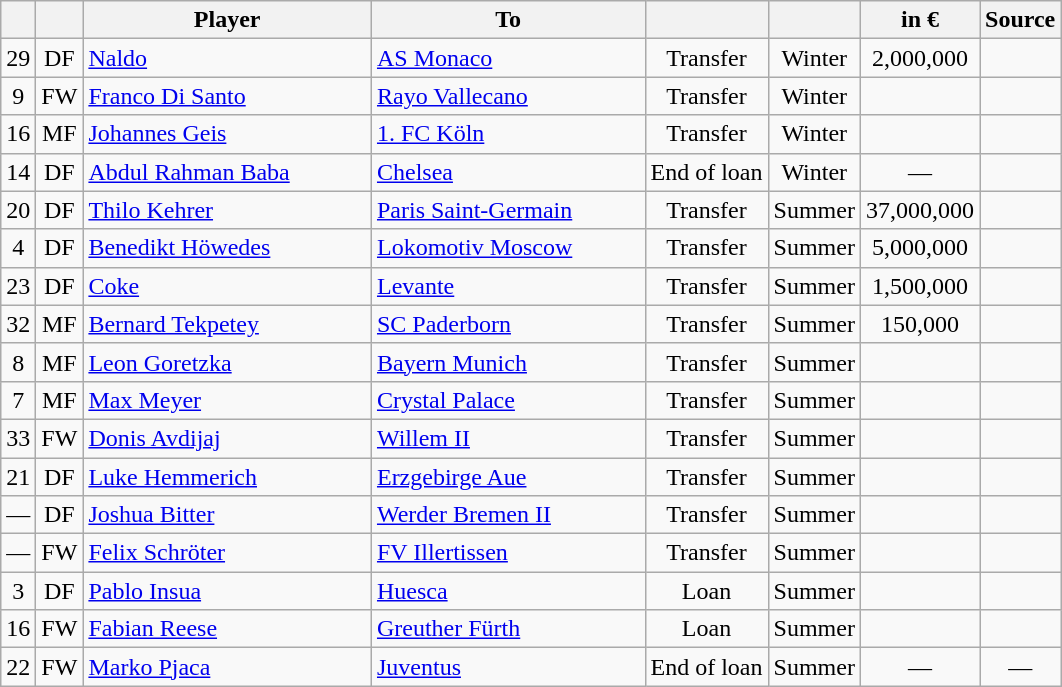<table class="wikitable sortable" style="text-align:center;">
<tr>
<th></th>
<th></th>
<th width=185>Player</th>
<th width=175>To</th>
<th></th>
<th></th>
<th data-sort-type="number"> in €</th>
<th class="unsortable">Source</th>
</tr>
<tr>
<td>29</td>
<td>DF</td>
<td align="left"> <a href='#'>Naldo</a></td>
<td style="text-align:left"> <a href='#'>AS Monaco</a></td>
<td>Transfer</td>
<td>Winter</td>
<td>2,000,000</td>
<td></td>
</tr>
<tr>
<td>9</td>
<td>FW</td>
<td align="left"> <a href='#'>Franco Di Santo</a></td>
<td style="text-align:left"> <a href='#'>Rayo Vallecano</a></td>
<td>Transfer</td>
<td>Winter</td>
<td></td>
<td></td>
</tr>
<tr>
<td>16</td>
<td>MF</td>
<td align="left"> <a href='#'>Johannes Geis</a></td>
<td style="text-align:left"> <a href='#'>1. FC Köln</a></td>
<td>Transfer</td>
<td>Winter</td>
<td></td>
<td></td>
</tr>
<tr>
<td>14</td>
<td>DF</td>
<td align="left"> <a href='#'>Abdul Rahman Baba</a></td>
<td style="text-align:left"> <a href='#'>Chelsea</a></td>
<td>End of loan</td>
<td>Winter</td>
<td>—</td>
<td></td>
</tr>
<tr>
<td>20</td>
<td>DF</td>
<td align="left"> <a href='#'>Thilo Kehrer</a></td>
<td style="text-align:left"> <a href='#'>Paris Saint-Germain</a></td>
<td>Transfer</td>
<td>Summer</td>
<td>37,000,000</td>
<td></td>
</tr>
<tr>
<td>4</td>
<td>DF</td>
<td align="left"> <a href='#'>Benedikt Höwedes</a></td>
<td style="text-align:left"> <a href='#'>Lokomotiv Moscow</a></td>
<td>Transfer</td>
<td>Summer</td>
<td>5,000,000</td>
<td></td>
</tr>
<tr>
<td>23</td>
<td>DF</td>
<td align="left"> <a href='#'>Coke</a></td>
<td style="text-align:left"> <a href='#'>Levante</a></td>
<td>Transfer</td>
<td>Summer</td>
<td>1,500,000</td>
<td></td>
</tr>
<tr>
<td>32</td>
<td>MF</td>
<td align="left"> <a href='#'>Bernard Tekpetey</a></td>
<td style="text-align:left"> <a href='#'>SC Paderborn</a></td>
<td>Transfer</td>
<td>Summer</td>
<td>150,000</td>
<td></td>
</tr>
<tr>
<td>8</td>
<td>MF</td>
<td align="left"> <a href='#'>Leon Goretzka</a></td>
<td style="text-align:left"> <a href='#'>Bayern Munich</a></td>
<td>Transfer</td>
<td>Summer</td>
<td></td>
<td></td>
</tr>
<tr>
<td>7</td>
<td>MF</td>
<td align="left"> <a href='#'>Max Meyer</a></td>
<td style="text-align:left"> <a href='#'>Crystal Palace</a></td>
<td>Transfer</td>
<td>Summer</td>
<td></td>
<td></td>
</tr>
<tr>
<td>33</td>
<td>FW</td>
<td align="left"> <a href='#'>Donis Avdijaj</a></td>
<td style="text-align:left"> <a href='#'>Willem II</a></td>
<td>Transfer</td>
<td>Summer</td>
<td></td>
<td></td>
</tr>
<tr>
<td>21</td>
<td>DF</td>
<td align="left"> <a href='#'>Luke Hemmerich</a></td>
<td style="text-align:left"> <a href='#'>Erzgebirge Aue</a></td>
<td>Transfer</td>
<td>Summer</td>
<td></td>
<td></td>
</tr>
<tr>
<td>—</td>
<td>DF</td>
<td align="left"> <a href='#'>Joshua Bitter</a></td>
<td style="text-align:left"> <a href='#'>Werder Bremen II</a></td>
<td>Transfer</td>
<td>Summer</td>
<td></td>
<td></td>
</tr>
<tr>
<td>—</td>
<td>FW</td>
<td align="left"> <a href='#'>Felix Schröter</a></td>
<td style="text-align:left"> <a href='#'>FV Illertissen</a></td>
<td>Transfer</td>
<td>Summer</td>
<td></td>
<td></td>
</tr>
<tr>
<td>3</td>
<td>DF</td>
<td align="left"> <a href='#'>Pablo Insua</a></td>
<td style="text-align:left"> <a href='#'>Huesca</a></td>
<td>Loan</td>
<td>Summer</td>
<td></td>
<td></td>
</tr>
<tr>
<td>16</td>
<td>FW</td>
<td align="left"> <a href='#'>Fabian Reese</a></td>
<td style="text-align:left"> <a href='#'>Greuther Fürth</a></td>
<td>Loan</td>
<td>Summer</td>
<td></td>
<td></td>
</tr>
<tr>
<td>22</td>
<td>FW</td>
<td align="left"> <a href='#'>Marko Pjaca</a></td>
<td style="text-align:left"> <a href='#'>Juventus</a></td>
<td>End of loan</td>
<td>Summer</td>
<td>—</td>
<td>—</td>
</tr>
</table>
